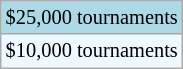<table class=wikitable style=font-size:85%>
<tr style="background:lightblue;">
<td>$25,000 tournaments</td>
</tr>
<tr style="background:#f0f8ff;">
<td>$10,000 tournaments</td>
</tr>
</table>
